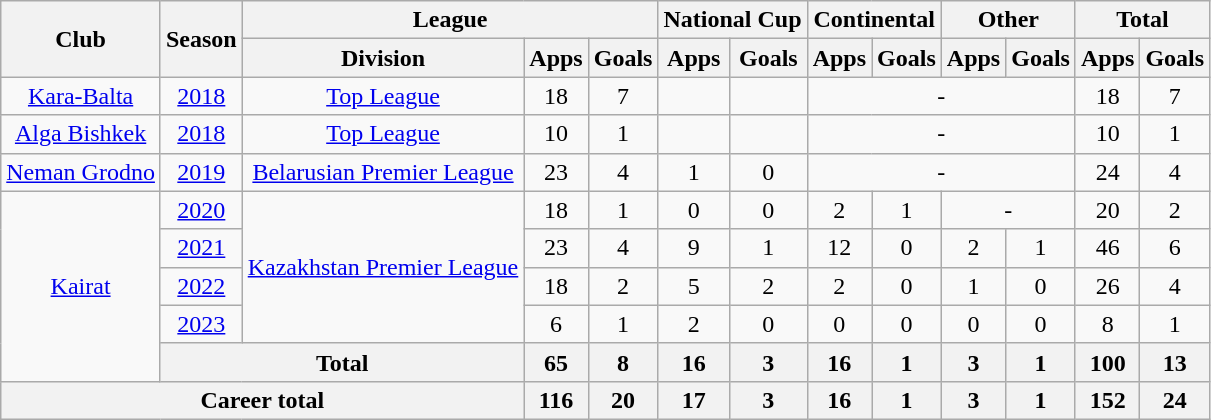<table class="wikitable" style="text-align: center">
<tr>
<th rowspan="2">Club</th>
<th rowspan="2">Season</th>
<th colspan="3">League</th>
<th colspan="2">National Cup</th>
<th colspan="2">Continental</th>
<th colspan="2">Other</th>
<th colspan="2">Total</th>
</tr>
<tr>
<th>Division</th>
<th>Apps</th>
<th>Goals</th>
<th>Apps</th>
<th>Goals</th>
<th>Apps</th>
<th>Goals</th>
<th>Apps</th>
<th>Goals</th>
<th>Apps</th>
<th>Goals</th>
</tr>
<tr>
<td><a href='#'>Kara-Balta</a></td>
<td><a href='#'>2018</a></td>
<td><a href='#'>Top League</a></td>
<td>18</td>
<td>7</td>
<td></td>
<td></td>
<td colspan="4">-</td>
<td>18</td>
<td>7</td>
</tr>
<tr>
<td><a href='#'>Alga Bishkek</a></td>
<td><a href='#'>2018</a></td>
<td><a href='#'>Top League</a></td>
<td>10</td>
<td>1</td>
<td></td>
<td></td>
<td colspan="4">-</td>
<td>10</td>
<td>1</td>
</tr>
<tr>
<td><a href='#'>Neman Grodno</a></td>
<td><a href='#'>2019</a></td>
<td><a href='#'>Belarusian Premier League</a></td>
<td>23</td>
<td>4</td>
<td>1</td>
<td>0</td>
<td colspan="4">-</td>
<td>24</td>
<td>4</td>
</tr>
<tr>
<td rowspan="5"><a href='#'>Kairat</a></td>
<td><a href='#'>2020</a></td>
<td rowspan="4"><a href='#'>Kazakhstan Premier League</a></td>
<td>18</td>
<td>1</td>
<td>0</td>
<td>0</td>
<td>2</td>
<td>1</td>
<td colspan="2">-</td>
<td>20</td>
<td>2</td>
</tr>
<tr>
<td><a href='#'>2021</a></td>
<td>23</td>
<td>4</td>
<td>9</td>
<td>1</td>
<td>12</td>
<td>0</td>
<td>2</td>
<td>1</td>
<td>46</td>
<td>6</td>
</tr>
<tr>
<td><a href='#'>2022</a></td>
<td>18</td>
<td>2</td>
<td>5</td>
<td>2</td>
<td>2</td>
<td>0</td>
<td>1</td>
<td>0</td>
<td>26</td>
<td>4</td>
</tr>
<tr>
<td><a href='#'>2023</a></td>
<td>6</td>
<td>1</td>
<td>2</td>
<td>0</td>
<td>0</td>
<td>0</td>
<td>0</td>
<td>0</td>
<td>8</td>
<td>1</td>
</tr>
<tr>
<th colspan="2">Total</th>
<th>65</th>
<th>8</th>
<th>16</th>
<th>3</th>
<th>16</th>
<th>1</th>
<th>3</th>
<th>1</th>
<th>100</th>
<th>13</th>
</tr>
<tr>
<th colspan="3">Career total</th>
<th>116</th>
<th>20</th>
<th>17</th>
<th>3</th>
<th>16</th>
<th>1</th>
<th>3</th>
<th>1</th>
<th>152</th>
<th>24</th>
</tr>
</table>
